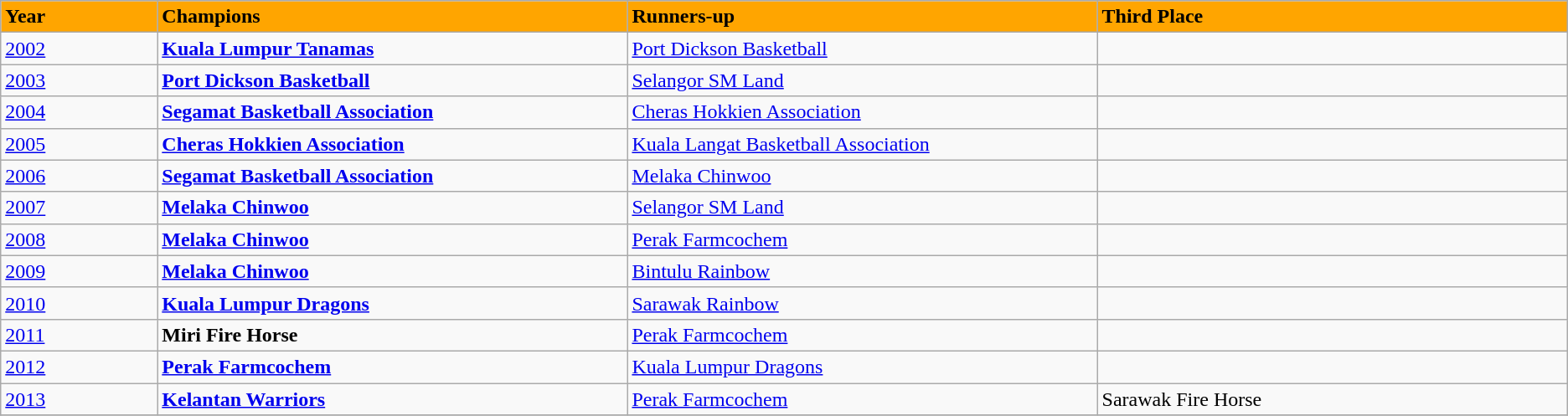<table class="wikitable">
<tr bgcolor=#ffa500 style="vertical-align: middle;">
<td width=5%><strong>Year</strong></td>
<td width=15%><strong>Champions</strong></td>
<td width=15%><strong>Runners-up</strong></td>
<td width=15%><strong>Third Place</strong></td>
</tr>
<tr>
<td><a href='#'>2002</a></td>
<td> <strong><a href='#'>Kuala Lumpur Tanamas</a></strong></td>
<td> <a href='#'>Port Dickson Basketball</a></td>
<td></td>
</tr>
<tr>
<td><a href='#'>2003</a></td>
<td> <strong><a href='#'>Port Dickson Basketball</a></strong></td>
<td> <a href='#'>Selangor SM Land</a></td>
<td></td>
</tr>
<tr>
<td><a href='#'>2004</a></td>
<td> <strong><a href='#'>Segamat Basketball Association</a></strong></td>
<td> <a href='#'>Cheras Hokkien Association</a></td>
<td></td>
</tr>
<tr>
<td><a href='#'>2005</a></td>
<td> <strong> <a href='#'>Cheras Hokkien Association</a></strong></td>
<td> <a href='#'>Kuala Langat Basketball Association</a></td>
<td></td>
</tr>
<tr>
<td><a href='#'>2006</a></td>
<td> <strong><a href='#'>Segamat Basketball Association</a></strong></td>
<td> <a href='#'>Melaka Chinwoo</a></td>
<td></td>
</tr>
<tr>
<td><a href='#'>2007</a></td>
<td> <strong><a href='#'>Melaka Chinwoo</a></strong></td>
<td> <a href='#'>Selangor SM Land</a></td>
<td></td>
</tr>
<tr>
<td><a href='#'>2008</a></td>
<td> <strong><a href='#'>Melaka Chinwoo</a></strong></td>
<td> <a href='#'>Perak Farmcochem</a></td>
<td></td>
</tr>
<tr>
<td><a href='#'>2009</a></td>
<td> <strong><a href='#'>Melaka Chinwoo</a></strong></td>
<td> <a href='#'>Bintulu Rainbow</a></td>
<td></td>
</tr>
<tr>
<td><a href='#'>2010</a></td>
<td> <strong><a href='#'>Kuala Lumpur Dragons</a></strong></td>
<td> <a href='#'>Sarawak Rainbow</a></td>
<td></td>
</tr>
<tr>
<td><a href='#'>2011</a></td>
<td> <strong>Miri Fire Horse</strong></td>
<td> <a href='#'>Perak Farmcochem</a></td>
<td></td>
</tr>
<tr>
<td><a href='#'>2012</a></td>
<td> <strong><a href='#'>Perak Farmcochem</a></strong></td>
<td> <a href='#'>Kuala Lumpur Dragons</a></td>
<td></td>
</tr>
<tr>
<td><a href='#'>2013</a></td>
<td> <strong><a href='#'>Kelantan Warriors</a></strong></td>
<td> <a href='#'>Perak Farmcochem</a></td>
<td> Sarawak Fire Horse</td>
</tr>
<tr>
</tr>
</table>
